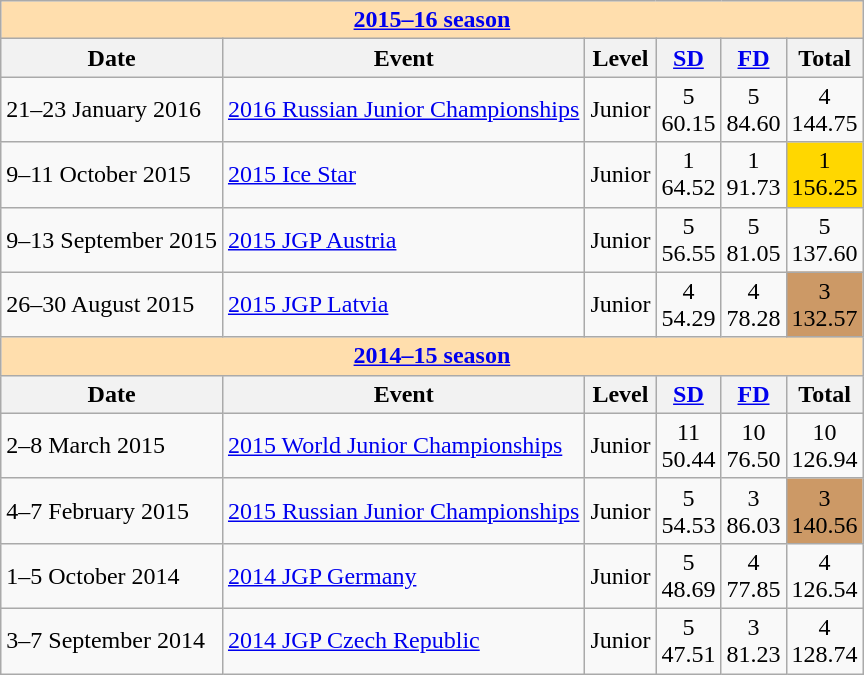<table class="wikitable">
<tr>
<th style="background-color: #ffdead; " colspan=6 align=center><a href='#'>2015–16 season</a></th>
</tr>
<tr>
<th>Date</th>
<th>Event</th>
<th>Level</th>
<th><a href='#'>SD</a></th>
<th><a href='#'>FD</a></th>
<th>Total</th>
</tr>
<tr>
<td>21–23 January 2016</td>
<td><a href='#'>2016 Russian Junior Championships</a></td>
<td>Junior</td>
<td align=center>5 <br> 60.15</td>
<td align=center>5 <br> 84.60</td>
<td align=center>4 <br> 144.75</td>
</tr>
<tr>
<td>9–11 October 2015</td>
<td><a href='#'>2015 Ice Star</a></td>
<td>Junior</td>
<td align=center>1 <br> 64.52</td>
<td align=center>1 <br> 91.73</td>
<td align=center bgcolor=gold>1 <br> 156.25</td>
</tr>
<tr>
<td>9–13 September 2015</td>
<td><a href='#'>2015 JGP Austria</a></td>
<td>Junior</td>
<td align=center>5 <br> 56.55</td>
<td align=center>5 <br> 81.05</td>
<td align=center>5 <br> 137.60</td>
</tr>
<tr>
<td>26–30 August 2015</td>
<td><a href='#'>2015 JGP Latvia</a></td>
<td>Junior</td>
<td align=center>4 <br> 54.29</td>
<td align=center>4 <br> 78.28</td>
<td align=center bgcolor=cc9966>3 <br> 132.57</td>
</tr>
<tr>
<th style="background-color: #ffdead; " colspan=6 align=center><a href='#'>2014–15 season</a></th>
</tr>
<tr>
<th>Date</th>
<th>Event</th>
<th>Level</th>
<th><a href='#'>SD</a></th>
<th><a href='#'>FD</a></th>
<th>Total</th>
</tr>
<tr>
<td>2–8 March 2015</td>
<td><a href='#'>2015 World Junior Championships</a></td>
<td>Junior</td>
<td align=center>11 <br> 50.44</td>
<td align=center>10 <br> 76.50</td>
<td align=center>10 <br> 126.94</td>
</tr>
<tr>
<td>4–7 February 2015</td>
<td><a href='#'>2015 Russian Junior Championships</a></td>
<td>Junior</td>
<td align=center>5 <br> 54.53</td>
<td align=center>3 <br> 86.03</td>
<td align=center bgcolor=cc9966>3 <br> 140.56</td>
</tr>
<tr>
<td>1–5 October 2014</td>
<td><a href='#'>2014 JGP Germany</a></td>
<td>Junior</td>
<td align=center>5 <br> 48.69</td>
<td align=center>4 <br> 77.85</td>
<td align=center>4 <br> 126.54</td>
</tr>
<tr>
<td>3–7 September 2014</td>
<td><a href='#'>2014 JGP Czech Republic</a></td>
<td>Junior</td>
<td align=center>5 <br> 47.51</td>
<td align=center>3 <br> 81.23</td>
<td align=center>4 <br> 128.74</td>
</tr>
</table>
